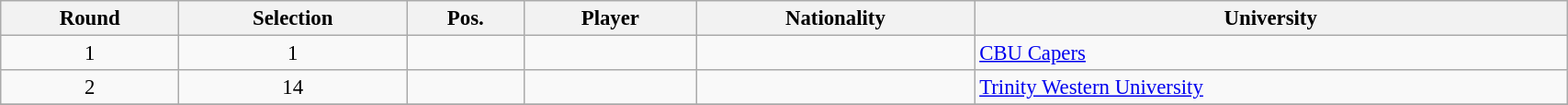<table class="wikitable sortable" style="width:90%; text-align:center; font-size:95%; text-align:left;">
<tr>
<th>Round</th>
<th>Selection</th>
<th>Pos.</th>
<th>Player</th>
<th>Nationality</th>
<th>University</th>
</tr>
<tr>
<td align=center>1</td>
<td align=center>1</td>
<td align=center></td>
<td></td>
<td></td>
<td><a href='#'>CBU Capers</a></td>
</tr>
<tr>
<td align=center>2</td>
<td align=center>14</td>
<td align=center></td>
<td></td>
<td></td>
<td><a href='#'>Trinity Western University</a></td>
</tr>
<tr>
</tr>
</table>
